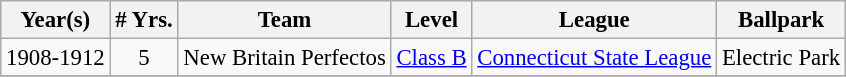<table class="wikitable" style="text-align:center; font-size: 95%;">
<tr>
<th>Year(s)</th>
<th># Yrs.</th>
<th>Team</th>
<th>Level</th>
<th>League</th>
<th>Ballpark</th>
</tr>
<tr align=center>
<td>1908-1912</td>
<td>5</td>
<td>New Britain Perfectos</td>
<td><a href='#'>Class B</a></td>
<td><a href='#'>Connecticut State League</a></td>
<td>Electric Park</td>
</tr>
<tr align=center>
</tr>
</table>
